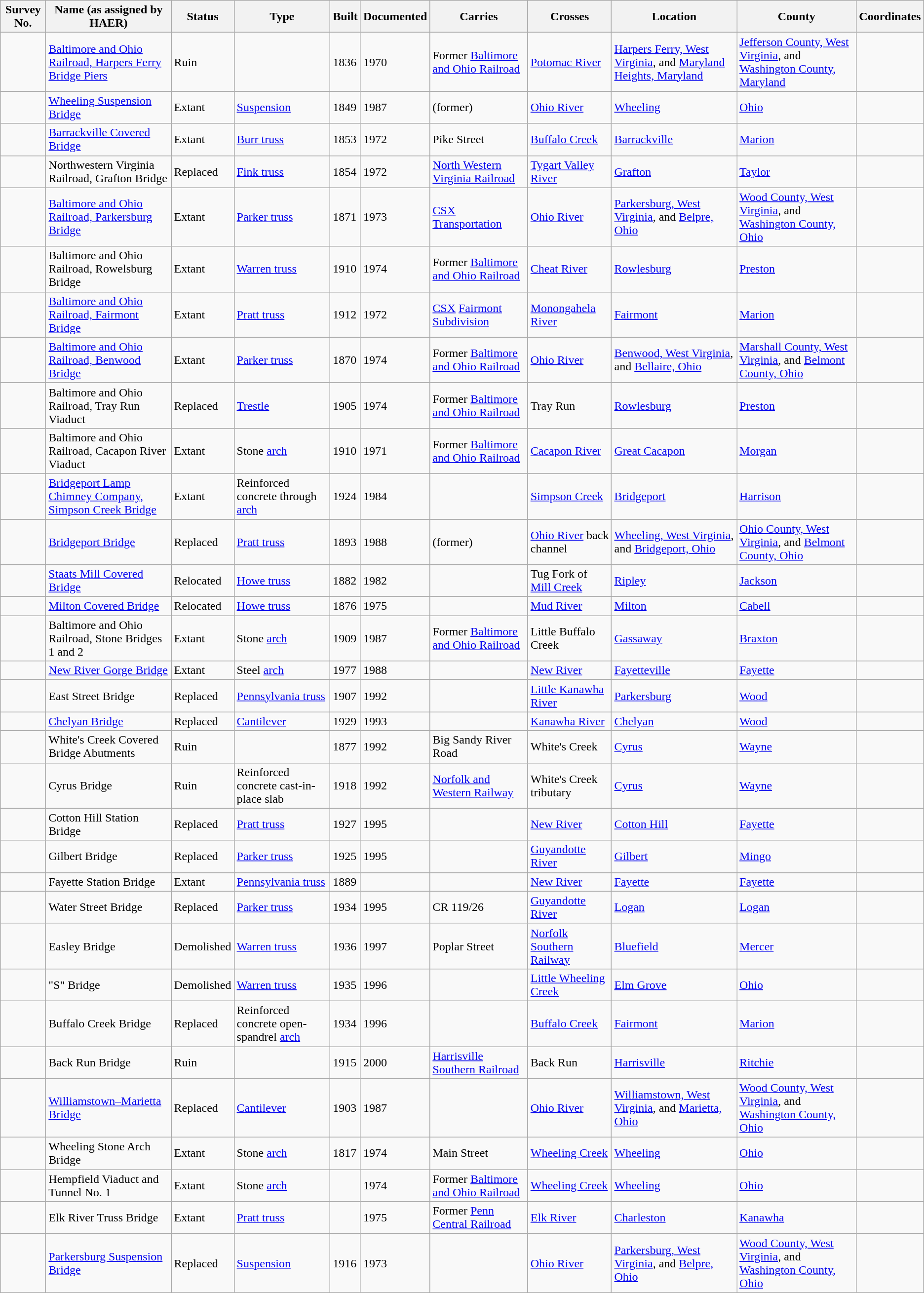<table class="wikitable sortable">
<tr>
<th>Survey No.</th>
<th>Name (as assigned by HAER)</th>
<th>Status</th>
<th>Type</th>
<th>Built</th>
<th>Documented</th>
<th>Carries</th>
<th>Crosses</th>
<th>Location</th>
<th>County</th>
<th>Coordinates</th>
</tr>
<tr>
<td></td>
<td><a href='#'>Baltimore and Ohio Railroad, Harpers Ferry Bridge Piers</a></td>
<td>Ruin</td>
<td></td>
<td>1836</td>
<td>1970</td>
<td>Former <a href='#'>Baltimore and Ohio Railroad</a></td>
<td><a href='#'>Potomac River</a></td>
<td><a href='#'>Harpers Ferry, West Virginia</a>, and <a href='#'>Maryland Heights, Maryland</a></td>
<td><a href='#'>Jefferson County, West Virginia</a>, and <a href='#'>Washington County, Maryland</a></td>
<td></td>
</tr>
<tr>
<td></td>
<td><a href='#'>Wheeling Suspension Bridge</a></td>
<td>Extant</td>
<td><a href='#'>Suspension</a></td>
<td>1849</td>
<td>1987</td>
<td> (former)</td>
<td><a href='#'>Ohio River</a></td>
<td><a href='#'>Wheeling</a></td>
<td><a href='#'>Ohio</a></td>
<td></td>
</tr>
<tr>
<td></td>
<td><a href='#'>Barrackville Covered Bridge</a></td>
<td>Extant</td>
<td><a href='#'>Burr truss</a></td>
<td>1853</td>
<td>1972</td>
<td>Pike Street</td>
<td><a href='#'>Buffalo Creek</a></td>
<td><a href='#'>Barrackville</a></td>
<td><a href='#'>Marion</a></td>
<td></td>
</tr>
<tr>
<td></td>
<td>Northwestern Virginia Railroad, Grafton Bridge</td>
<td>Replaced</td>
<td><a href='#'>Fink truss</a></td>
<td>1854</td>
<td>1972</td>
<td><a href='#'>North Western Virginia Railroad</a></td>
<td><a href='#'>Tygart Valley River</a></td>
<td><a href='#'>Grafton</a></td>
<td><a href='#'>Taylor</a></td>
<td></td>
</tr>
<tr>
<td></td>
<td><a href='#'>Baltimore and Ohio Railroad, Parkersburg Bridge</a></td>
<td>Extant</td>
<td><a href='#'>Parker truss</a></td>
<td>1871</td>
<td>1973</td>
<td><a href='#'>CSX Transportation</a></td>
<td><a href='#'>Ohio River</a></td>
<td><a href='#'>Parkersburg, West Virginia</a>, and <a href='#'>Belpre, Ohio</a></td>
<td><a href='#'>Wood County, West Virginia</a>, and <a href='#'>Washington County, Ohio</a></td>
<td></td>
</tr>
<tr>
<td></td>
<td>Baltimore and Ohio Railroad, Rowelsburg Bridge</td>
<td>Extant</td>
<td><a href='#'>Warren truss</a></td>
<td>1910</td>
<td>1974</td>
<td>Former <a href='#'>Baltimore and Ohio Railroad</a></td>
<td><a href='#'>Cheat River</a></td>
<td><a href='#'>Rowlesburg</a></td>
<td><a href='#'>Preston</a></td>
<td></td>
</tr>
<tr>
<td></td>
<td><a href='#'>Baltimore and Ohio Railroad, Fairmont Bridge</a></td>
<td>Extant</td>
<td><a href='#'>Pratt truss</a></td>
<td>1912</td>
<td>1972</td>
<td><a href='#'>CSX</a> <a href='#'>Fairmont Subdivision</a></td>
<td><a href='#'>Monongahela River</a></td>
<td><a href='#'>Fairmont</a></td>
<td><a href='#'>Marion</a></td>
<td></td>
</tr>
<tr>
<td></td>
<td><a href='#'>Baltimore and Ohio Railroad, Benwood Bridge</a></td>
<td>Extant</td>
<td><a href='#'>Parker truss</a></td>
<td>1870</td>
<td>1974</td>
<td>Former <a href='#'>Baltimore and Ohio Railroad</a></td>
<td><a href='#'>Ohio River</a></td>
<td><a href='#'>Benwood, West Virginia</a>, and <a href='#'>Bellaire, Ohio</a></td>
<td><a href='#'>Marshall County, West Virginia</a>, and <a href='#'>Belmont County, Ohio</a></td>
<td></td>
</tr>
<tr>
<td></td>
<td>Baltimore and Ohio Railroad, Tray Run Viaduct</td>
<td>Replaced</td>
<td><a href='#'>Trestle</a></td>
<td>1905</td>
<td>1974</td>
<td>Former <a href='#'>Baltimore and Ohio Railroad</a></td>
<td>Tray Run</td>
<td><a href='#'>Rowlesburg</a></td>
<td><a href='#'>Preston</a></td>
<td></td>
</tr>
<tr>
<td></td>
<td>Baltimore and Ohio Railroad, Cacapon River Viaduct</td>
<td>Extant</td>
<td>Stone <a href='#'>arch</a></td>
<td>1910</td>
<td>1971</td>
<td>Former <a href='#'>Baltimore and Ohio Railroad</a></td>
<td><a href='#'>Cacapon River</a></td>
<td><a href='#'>Great Cacapon</a></td>
<td><a href='#'>Morgan</a></td>
<td></td>
</tr>
<tr>
<td></td>
<td><a href='#'>Bridgeport Lamp Chimney Company, Simpson Creek Bridge</a></td>
<td>Extant</td>
<td>Reinforced concrete through <a href='#'>arch</a></td>
<td>1924</td>
<td>1984</td>
<td></td>
<td><a href='#'>Simpson Creek</a></td>
<td><a href='#'>Bridgeport</a></td>
<td><a href='#'>Harrison</a></td>
<td></td>
</tr>
<tr>
<td></td>
<td><a href='#'>Bridgeport Bridge</a></td>
<td>Replaced</td>
<td><a href='#'>Pratt truss</a></td>
<td>1893</td>
<td>1988</td>
<td> (former)</td>
<td><a href='#'>Ohio River</a> back channel</td>
<td><a href='#'>Wheeling, West Virginia</a>, and <a href='#'>Bridgeport, Ohio</a></td>
<td><a href='#'>Ohio County, West Virginia</a>, and <a href='#'>Belmont County, Ohio</a></td>
<td></td>
</tr>
<tr>
<td></td>
<td><a href='#'>Staats Mill Covered Bridge</a></td>
<td>Relocated</td>
<td><a href='#'>Howe truss</a></td>
<td>1882</td>
<td>1982</td>
<td></td>
<td>Tug Fork of <a href='#'>Mill Creek</a></td>
<td><a href='#'>Ripley</a></td>
<td><a href='#'>Jackson</a></td>
<td></td>
</tr>
<tr>
<td></td>
<td><a href='#'>Milton Covered Bridge</a></td>
<td>Relocated</td>
<td><a href='#'>Howe truss</a></td>
<td>1876</td>
<td>1975</td>
<td></td>
<td><a href='#'>Mud River</a></td>
<td><a href='#'>Milton</a></td>
<td><a href='#'>Cabell</a></td>
<td></td>
</tr>
<tr>
<td></td>
<td>Baltimore and Ohio Railroad, Stone Bridges 1 and 2</td>
<td>Extant</td>
<td>Stone <a href='#'>arch</a></td>
<td>1909</td>
<td>1987</td>
<td>Former <a href='#'>Baltimore and Ohio Railroad</a></td>
<td>Little Buffalo Creek</td>
<td><a href='#'>Gassaway</a></td>
<td><a href='#'>Braxton</a></td>
<td></td>
</tr>
<tr>
<td></td>
<td><a href='#'>New River Gorge Bridge</a></td>
<td>Extant</td>
<td>Steel <a href='#'>arch</a></td>
<td>1977</td>
<td>1988</td>
<td></td>
<td><a href='#'>New River</a></td>
<td><a href='#'>Fayetteville</a></td>
<td><a href='#'>Fayette</a></td>
<td></td>
</tr>
<tr>
<td></td>
<td>East Street Bridge</td>
<td>Replaced</td>
<td><a href='#'>Pennsylvania truss</a></td>
<td>1907</td>
<td>1992</td>
<td></td>
<td><a href='#'>Little Kanawha River</a></td>
<td><a href='#'>Parkersburg</a></td>
<td><a href='#'>Wood</a></td>
<td></td>
</tr>
<tr>
<td></td>
<td><a href='#'>Chelyan Bridge</a></td>
<td>Replaced</td>
<td><a href='#'>Cantilever</a></td>
<td>1929</td>
<td>1993</td>
<td></td>
<td><a href='#'>Kanawha River</a></td>
<td><a href='#'>Chelyan</a></td>
<td><a href='#'>Wood</a></td>
<td></td>
</tr>
<tr>
<td></td>
<td>White's Creek Covered Bridge Abutments</td>
<td>Ruin</td>
<td></td>
<td>1877</td>
<td>1992</td>
<td>Big Sandy River Road</td>
<td>White's Creek</td>
<td><a href='#'>Cyrus</a></td>
<td><a href='#'>Wayne</a></td>
<td></td>
</tr>
<tr>
<td></td>
<td>Cyrus Bridge</td>
<td>Ruin</td>
<td>Reinforced concrete cast-in-place slab</td>
<td>1918</td>
<td>1992</td>
<td><a href='#'>Norfolk and Western Railway</a></td>
<td>White's Creek tributary</td>
<td><a href='#'>Cyrus</a></td>
<td><a href='#'>Wayne</a></td>
<td></td>
</tr>
<tr>
<td></td>
<td>Cotton Hill Station Bridge</td>
<td>Replaced</td>
<td><a href='#'>Pratt truss</a></td>
<td>1927</td>
<td>1995</td>
<td></td>
<td><a href='#'>New River</a></td>
<td><a href='#'>Cotton Hill</a></td>
<td><a href='#'>Fayette</a></td>
<td></td>
</tr>
<tr>
<td></td>
<td>Gilbert Bridge</td>
<td>Replaced</td>
<td><a href='#'>Parker truss</a></td>
<td>1925</td>
<td>1995</td>
<td></td>
<td><a href='#'>Guyandotte River</a></td>
<td><a href='#'>Gilbert</a></td>
<td><a href='#'>Mingo</a></td>
<td></td>
</tr>
<tr>
<td></td>
<td>Fayette Station Bridge</td>
<td>Extant</td>
<td><a href='#'>Pennsylvania truss</a></td>
<td>1889</td>
<td></td>
<td></td>
<td><a href='#'>New River</a></td>
<td><a href='#'>Fayette</a></td>
<td><a href='#'>Fayette</a></td>
<td></td>
</tr>
<tr>
<td></td>
<td>Water Street Bridge</td>
<td>Replaced</td>
<td><a href='#'>Parker truss</a></td>
<td>1934</td>
<td>1995</td>
<td>CR 119/26</td>
<td><a href='#'>Guyandotte River</a></td>
<td><a href='#'>Logan</a></td>
<td><a href='#'>Logan</a></td>
<td></td>
</tr>
<tr>
<td></td>
<td>Easley Bridge</td>
<td>Demolished</td>
<td><a href='#'>Warren truss</a></td>
<td>1936</td>
<td>1997</td>
<td>Poplar Street</td>
<td><a href='#'>Norfolk Southern Railway</a></td>
<td><a href='#'>Bluefield</a></td>
<td><a href='#'>Mercer</a></td>
<td></td>
</tr>
<tr>
<td></td>
<td>"S" Bridge</td>
<td>Demolished</td>
<td><a href='#'>Warren truss</a></td>
<td>1935</td>
<td>1996</td>
<td></td>
<td><a href='#'>Little Wheeling Creek</a></td>
<td><a href='#'>Elm Grove</a></td>
<td><a href='#'>Ohio</a></td>
<td></td>
</tr>
<tr>
<td></td>
<td>Buffalo Creek Bridge</td>
<td>Replaced</td>
<td>Reinforced concrete open-spandrel <a href='#'>arch</a></td>
<td>1934</td>
<td>1996</td>
<td></td>
<td><a href='#'>Buffalo Creek</a></td>
<td><a href='#'>Fairmont</a></td>
<td><a href='#'>Marion</a></td>
<td></td>
</tr>
<tr>
<td></td>
<td>Back Run Bridge</td>
<td>Ruin</td>
<td></td>
<td>1915</td>
<td>2000</td>
<td><a href='#'>Harrisville Southern Railroad</a></td>
<td>Back Run</td>
<td><a href='#'>Harrisville</a></td>
<td><a href='#'>Ritchie</a></td>
<td></td>
</tr>
<tr>
<td></td>
<td><a href='#'>Williamstown–Marietta Bridge</a></td>
<td>Replaced</td>
<td><a href='#'>Cantilever</a></td>
<td>1903</td>
<td>1987</td>
<td></td>
<td><a href='#'>Ohio River</a></td>
<td><a href='#'>Williamstown, West Virginia</a>, and <a href='#'>Marietta, Ohio</a></td>
<td><a href='#'>Wood County, West Virginia</a>, and <a href='#'>Washington County, Ohio</a></td>
<td></td>
</tr>
<tr>
<td></td>
<td>Wheeling Stone Arch Bridge</td>
<td>Extant</td>
<td>Stone <a href='#'>arch</a></td>
<td>1817</td>
<td>1974</td>
<td>Main Street</td>
<td><a href='#'>Wheeling Creek</a></td>
<td><a href='#'>Wheeling</a></td>
<td><a href='#'>Ohio</a></td>
<td></td>
</tr>
<tr>
<td></td>
<td>Hempfield Viaduct and Tunnel No. 1</td>
<td>Extant</td>
<td>Stone <a href='#'>arch</a></td>
<td></td>
<td>1974</td>
<td>Former <a href='#'>Baltimore and Ohio Railroad</a></td>
<td><a href='#'>Wheeling Creek</a></td>
<td><a href='#'>Wheeling</a></td>
<td><a href='#'>Ohio</a></td>
<td></td>
</tr>
<tr>
<td></td>
<td>Elk River Truss Bridge</td>
<td>Extant</td>
<td><a href='#'>Pratt truss</a></td>
<td></td>
<td>1975</td>
<td>Former <a href='#'>Penn Central Railroad</a></td>
<td><a href='#'>Elk River</a></td>
<td><a href='#'>Charleston</a></td>
<td><a href='#'>Kanawha</a></td>
<td></td>
</tr>
<tr>
<td></td>
<td><a href='#'>Parkersburg Suspension Bridge</a></td>
<td>Replaced</td>
<td><a href='#'>Suspension</a></td>
<td>1916</td>
<td>1973</td>
<td></td>
<td><a href='#'>Ohio River</a></td>
<td><a href='#'>Parkersburg, West Virginia</a>, and <a href='#'>Belpre, Ohio</a></td>
<td><a href='#'>Wood County, West Virginia</a>, and <a href='#'>Washington County, Ohio</a></td>
<td></td>
</tr>
</table>
